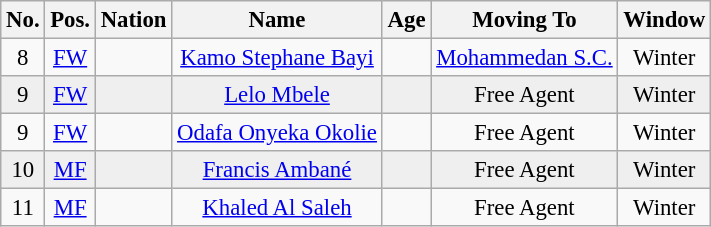<table class="wikitable sortable" style="font-size: 95%; text-align: center;">
<tr>
<th>No.</th>
<th>Pos.</th>
<th>Nation</th>
<th>Name</th>
<th>Age</th>
<th>Moving To</th>
<th>Window</th>
</tr>
<tr>
<td>8</td>
<td><a href='#'>FW</a></td>
<td></td>
<td><a href='#'>Kamo Stephane Bayi</a></td>
<td></td>
<td><a href='#'>Mohammedan S.C.</a></td>
<td align=center>Winter</td>
</tr>
<tr bgcolor="#efefef">
<td>9</td>
<td><a href='#'>FW</a></td>
<td></td>
<td><a href='#'>Lelo Mbele</a></td>
<td></td>
<td>Free Agent</td>
<td align=center>Winter</td>
</tr>
<tr>
<td>9</td>
<td><a href='#'>FW</a></td>
<td></td>
<td><a href='#'>Odafa Onyeka Okolie</a></td>
<td></td>
<td>Free Agent</td>
<td align=center>Winter</td>
</tr>
<tr bgcolor="#efefef">
<td>10</td>
<td><a href='#'>MF</a></td>
<td></td>
<td><a href='#'>Francis Ambané</a></td>
<td></td>
<td>Free Agent</td>
<td align=center>Winter</td>
</tr>
<tr>
<td>11</td>
<td><a href='#'>MF</a></td>
<td></td>
<td><a href='#'>Khaled Al Saleh</a></td>
<td></td>
<td>Free Agent</td>
<td align=center>Winter</td>
</tr>
</table>
